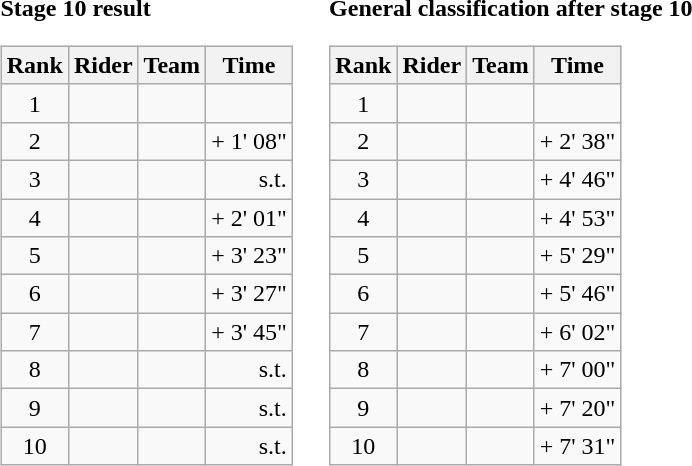<table>
<tr>
<td><strong>Stage 10 result</strong><br><table class="wikitable">
<tr>
<th scope="col">Rank</th>
<th scope="col">Rider</th>
<th scope="col">Team</th>
<th scope="col">Time</th>
</tr>
<tr>
<td style="text-align:center;">1</td>
<td> </td>
<td></td>
<td style="text-align:right;"></td>
</tr>
<tr>
<td style="text-align:center;">2</td>
<td></td>
<td></td>
<td style="text-align:right;">+ 1' 08"</td>
</tr>
<tr>
<td style="text-align:center;">3</td>
<td></td>
<td></td>
<td style="text-align:right;">s.t.</td>
</tr>
<tr>
<td style="text-align:center;">4</td>
<td></td>
<td></td>
<td style="text-align:right;">+ 2' 01"</td>
</tr>
<tr>
<td style="text-align:center;">5</td>
<td></td>
<td></td>
<td style="text-align:right;">+ 3' 23"</td>
</tr>
<tr>
<td style="text-align:center;">6</td>
<td></td>
<td></td>
<td style="text-align:right;">+ 3' 27"</td>
</tr>
<tr>
<td style="text-align:center;">7</td>
<td></td>
<td></td>
<td style="text-align:right;">+ 3' 45"</td>
</tr>
<tr>
<td style="text-align:center;">8</td>
<td></td>
<td></td>
<td style="text-align:right;">s.t.</td>
</tr>
<tr>
<td style="text-align:center;">9</td>
<td></td>
<td></td>
<td style="text-align:right;">s.t.</td>
</tr>
<tr>
<td style="text-align:center;">10</td>
<td></td>
<td></td>
<td style="text-align:right;">s.t.</td>
</tr>
</table>
</td>
<td></td>
<td><strong>General classification after stage 10</strong><br><table class="wikitable">
<tr>
<th scope="col">Rank</th>
<th scope="col">Rider</th>
<th scope="col">Team</th>
<th scope="col">Time</th>
</tr>
<tr>
<td style="text-align:center;">1</td>
<td> </td>
<td></td>
<td style="text-align:right;"></td>
</tr>
<tr>
<td style="text-align:center;">2</td>
<td></td>
<td></td>
<td style="text-align:right;">+ 2' 38"</td>
</tr>
<tr>
<td style="text-align:center;">3</td>
<td></td>
<td></td>
<td style="text-align:right;">+ 4' 46"</td>
</tr>
<tr>
<td style="text-align:center;">4</td>
<td></td>
<td></td>
<td style="text-align:right;">+ 4' 53"</td>
</tr>
<tr>
<td style="text-align:center;">5</td>
<td></td>
<td></td>
<td style="text-align:right;">+ 5' 29"</td>
</tr>
<tr>
<td style="text-align:center;">6</td>
<td></td>
<td></td>
<td style="text-align:right;">+ 5' 46"</td>
</tr>
<tr>
<td style="text-align:center;">7</td>
<td></td>
<td></td>
<td style="text-align:right;">+ 6' 02"</td>
</tr>
<tr>
<td style="text-align:center;">8</td>
<td></td>
<td></td>
<td style="text-align:right;">+ 7' 00"</td>
</tr>
<tr>
<td style="text-align:center;">9</td>
<td></td>
<td></td>
<td style="text-align:right;">+ 7' 20"</td>
</tr>
<tr>
<td style="text-align:center;">10</td>
<td></td>
<td></td>
<td style="text-align:right;">+ 7' 31"</td>
</tr>
</table>
</td>
</tr>
</table>
